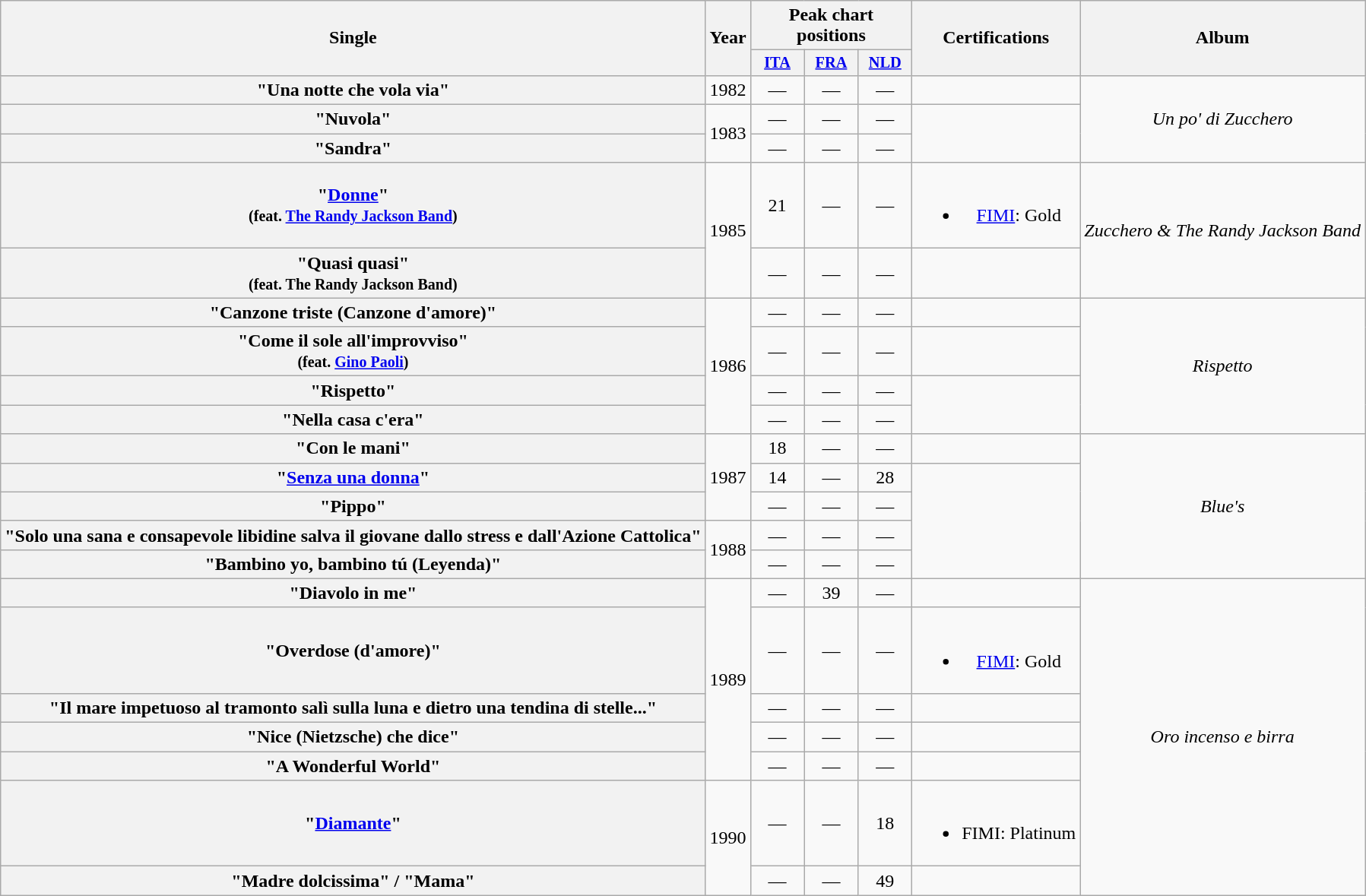<table class="wikitable plainrowheaders" style="text-align:center;">
<tr>
<th scope="col" rowspan="2">Single</th>
<th scope="col" rowspan="2">Year</th>
<th scope="col" colspan="3">Peak chart positions</th>
<th scope="col" rowspan="2">Certifications</th>
<th scope="col" rowspan="2">Album</th>
</tr>
<tr>
<th scope="col" style="width:3em;font-size:85%;"><a href='#'>ITA</a><br></th>
<th scope="col" style="width:3em;font-size:85%;"><a href='#'>FRA</a><br></th>
<th scope="col" style="width:3em;font-size:85%;"><a href='#'>NLD</a><br></th>
</tr>
<tr>
<th scope="row">"Una notte che vola via"</th>
<td>1982</td>
<td>—</td>
<td>—</td>
<td>—</td>
<td></td>
<td rowspan="3"><em>Un po' di Zucchero</em></td>
</tr>
<tr>
<th scope="row">"Nuvola"</th>
<td rowspan="2">1983</td>
<td>—</td>
<td>—</td>
<td>—</td>
</tr>
<tr>
<th scope="row">"Sandra"</th>
<td>—</td>
<td>—</td>
<td>—</td>
</tr>
<tr>
<th scope="row">"<a href='#'>Donne</a>"<br><small>(feat. <a href='#'>The Randy Jackson Band</a>)</small></th>
<td rowspan="2">1985</td>
<td>21</td>
<td>—</td>
<td>—</td>
<td><br><ul><li><a href='#'>FIMI</a>: Gold</li></ul></td>
<td rowspan="2"><em>Zucchero & The Randy Jackson Band</em></td>
</tr>
<tr>
<th scope="row">"Quasi quasi"<br><small>(feat. The Randy Jackson Band)</small></th>
<td>—</td>
<td>—</td>
<td>—</td>
<td></td>
</tr>
<tr>
<th scope="row">"Canzone triste (Canzone d'amore)"</th>
<td rowspan="4">1986</td>
<td>—</td>
<td>—</td>
<td>—</td>
<td></td>
<td rowspan="4"><em>Rispetto</em></td>
</tr>
<tr>
<th scope="row">"Come il sole all'improvviso"<br><small>(feat. <a href='#'>Gino Paoli</a>)</small></th>
<td>—</td>
<td>—</td>
<td>—</td>
<td></td>
</tr>
<tr>
<th scope="row">"Rispetto"</th>
<td>—</td>
<td>—</td>
<td>—</td>
</tr>
<tr>
<th scope="row">"Nella casa c'era"</th>
<td>—</td>
<td>—</td>
<td>—</td>
</tr>
<tr>
<th scope="row">"Con le mani"</th>
<td rowspan="3">1987</td>
<td>18</td>
<td>—</td>
<td>—</td>
<td></td>
<td rowspan="5"><em>Blue's</em></td>
</tr>
<tr>
<th scope="row">"<a href='#'>Senza una donna</a>"</th>
<td>14</td>
<td>—</td>
<td>28</td>
</tr>
<tr>
<th scope="row">"Pippo"</th>
<td>—</td>
<td>—</td>
<td>—</td>
</tr>
<tr>
<th scope="row">"Solo una sana e consapevole libidine salva il giovane dallo stress e dall'Azione Cattolica"</th>
<td rowspan="2">1988</td>
<td>—</td>
<td>—</td>
<td>—</td>
</tr>
<tr>
<th scope="row">"Bambino yo, bambino tú (Leyenda)"</th>
<td>—</td>
<td>—</td>
<td>—</td>
</tr>
<tr>
<th scope="row">"Diavolo in me"</th>
<td rowspan="5">1989</td>
<td>—</td>
<td>39</td>
<td>—</td>
<td></td>
<td rowspan="7"><em>Oro incenso e birra</em></td>
</tr>
<tr>
<th scope="row">"Overdose (d'amore)"</th>
<td>—</td>
<td>—</td>
<td>—</td>
<td><br><ul><li><a href='#'>FIMI</a>: Gold</li></ul></td>
</tr>
<tr>
<th scope="row">"Il mare impetuoso al tramonto salì sulla luna e dietro una tendina di stelle..."</th>
<td>—</td>
<td>—</td>
<td>—</td>
<td></td>
</tr>
<tr>
<th scope="row">"Nice (Nietzsche) che dice"</th>
<td>—</td>
<td>—</td>
<td>—</td>
<td></td>
</tr>
<tr>
<th scope="row">"A Wonderful World"</th>
<td>—</td>
<td>—</td>
<td>—</td>
<td></td>
</tr>
<tr>
<th scope="row">"<a href='#'>Diamante</a>"</th>
<td rowspan="2">1990</td>
<td>—</td>
<td>—</td>
<td>18</td>
<td><br><ul><li>FIMI: Platinum</li></ul></td>
</tr>
<tr>
<th scope="row">"Madre dolcissima" / "Mama"</th>
<td>—</td>
<td>—</td>
<td>49</td>
<td></td>
</tr>
</table>
